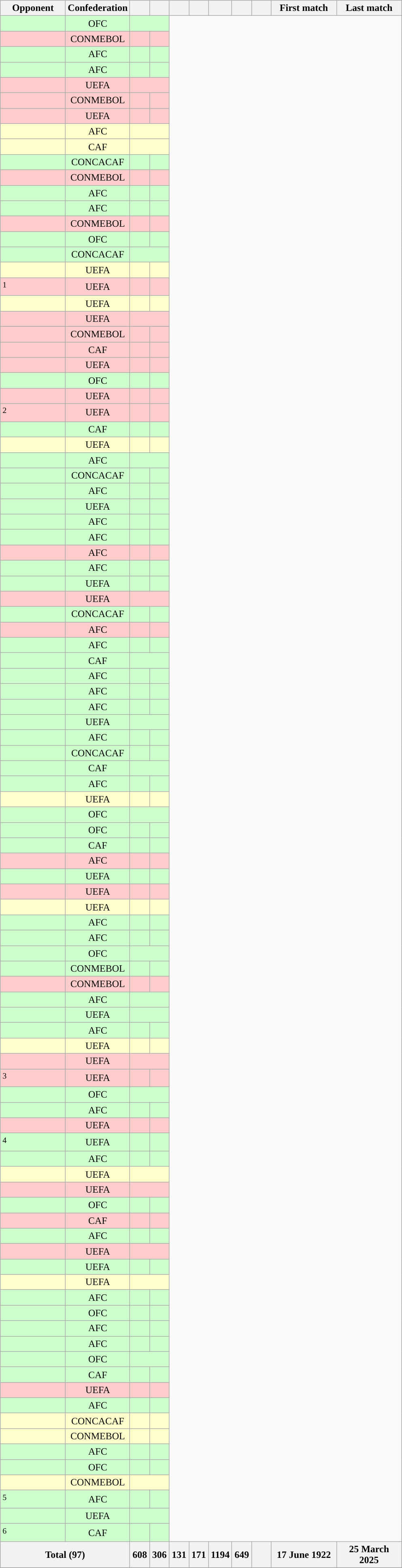<table class="wikitable sortable" style="text-align:center;">
<tr>
<th style="width:100px;">Opponent</th>
<th style="width:50px;">Confederation</th>
<th style="width:25px;"></th>
<th style="width:25px;"></th>
<th style="width:25px;"></th>
<th style="width:25px;"></th>
<th style="width:25px;"></th>
<th style="width:25px;"></th>
<th style="width:25px;"></th>
<th style="width:100px;">First match</th>
<th style="width:100px;">Last match</th>
</tr>
<tr bgcolor=#CCFFCC>
<td style="text-align:left;"></td>
<td>OFC<br></td>
<td colspan=2><a href='#'></a></td>
</tr>
<tr bgcolor=#FFCCCC>
<td style="text-align:left;"></td>
<td>CONMEBOL<br></td>
<td></td>
<td></td>
</tr>
<tr bgcolor=#CCFFCC>
<td style="text-align:left;"></td>
<td>AFC<br></td>
<td></td>
<td></td>
</tr>
<tr bgcolor=#CCFFCC>
<td style="text-align:left;"></td>
<td>AFC<br></td>
<td></td>
<td></td>
</tr>
<tr bgcolor=#FFCCCC>
<td style="text-align:left;"></td>
<td>UEFA<br></td>
<td colspan=2></td>
</tr>
<tr bgcolor=#FFCCCC>
<td style="text-align:left;"></td>
<td>CONMEBOL<br></td>
<td></td>
<td></td>
</tr>
<tr bgcolor=#FFCCCC>
<td style="text-align:left;"></td>
<td>UEFA<br></td>
<td></td>
<td></td>
</tr>
<tr bgcolor=#FFFFCC>
<td style="text-align:left;"></td>
<td>AFC<br></td>
<td colspan=2></td>
</tr>
<tr bgcolor=#FFFFCC>
<td style="text-align:left;"></td>
<td>CAF<br></td>
<td colspan=2></td>
</tr>
<tr bgcolor=#CCFFCC>
<td style="text-align:left;"></td>
<td>CONCACAF<br></td>
<td></td>
<td></td>
</tr>
<tr bgcolor=#FFCCCC>
<td style="text-align:left;"></td>
<td>CONMEBOL<br></td>
<td></td>
<td></td>
</tr>
<tr bgcolor=#CCFFCC>
<td style="text-align:left;"></td>
<td>AFC<br></td>
<td></td>
<td></td>
</tr>
<tr bgcolor=#CCFFCC>
<td style="text-align:left;"></td>
<td>AFC<br></td>
<td></td>
<td></td>
</tr>
<tr bgcolor=#FFCCCC>
<td style="text-align:left;"></td>
<td>CONMEBOL<br></td>
<td></td>
<td></td>
</tr>
<tr bgcolor=#CCFFCC>
<td style="text-align:left;"></td>
<td>OFC<br></td>
<td></td>
<td></td>
</tr>
<tr bgcolor=#CCFFCC>
<td style="text-align:left;"></td>
<td>CONCACAF<br></td>
<td colspan=2></td>
</tr>
<tr bgcolor=#FFFFCC>
<td style="text-align:left;"></td>
<td>UEFA<br></td>
<td></td>
<td></td>
</tr>
<tr bgcolor=#FFCCCC>
<td style="text-align:left;"><sup>1</sup></td>
<td>UEFA<br></td>
<td></td>
<td></td>
</tr>
<tr bgcolor=#FFFFCC>
<td style="text-align:left;"></td>
<td>UEFA<br></td>
<td></td>
<td></td>
</tr>
<tr bgcolor=#FFCCCC>
<td style="text-align:left;"></td>
<td>UEFA<br></td>
<td colspan=2></td>
</tr>
<tr bgcolor=#FFCCCC>
<td style="text-align:left;"></td>
<td>CONMEBOL<br></td>
<td></td>
<td></td>
</tr>
<tr bgcolor=#FFCCCC>
<td style="text-align:left;"></td>
<td>CAF<br></td>
<td></td>
<td></td>
</tr>
<tr bgcolor=#FFCCCC>
<td style="text-align:left;"></td>
<td>UEFA<br></td>
<td></td>
<td></td>
</tr>
<tr bgcolor=#CCFFCC>
<td style="text-align:left;"></td>
<td>OFC<br></td>
<td></td>
<td></td>
</tr>
<tr bgcolor=#FFCCCC>
<td style="text-align:left;"></td>
<td>UEFA<br></td>
<td></td>
<td></td>
</tr>
<tr bgcolor=#FFCCCC>
<td style="text-align:left;"><sup>2</sup></td>
<td>UEFA<br></td>
<td></td>
<td></td>
</tr>
<tr bgcolor=#CCFFCC>
<td style="text-align:left;"></td>
<td>CAF<br></td>
<td></td>
<td></td>
</tr>
<tr bgcolor=#FFFFCC>
<td style="text-align:left;"></td>
<td>UEFA<br></td>
<td></td>
<td></td>
</tr>
<tr bgcolor=#CCFFCC>
<td style="text-align:left;"></td>
<td>AFC<br></td>
<td colspan=2></td>
</tr>
<tr bgcolor=#CCFFCC>
<td style="text-align:left;"></td>
<td>CONCACAF<br></td>
<td></td>
<td></td>
</tr>
<tr bgcolor=#CCFFCC>
<td style="text-align:left;"></td>
<td>AFC<br></td>
<td></td>
<td></td>
</tr>
<tr bgcolor=#CCFFCC>
<td style="text-align:left;"></td>
<td>UEFA<br></td>
<td></td>
<td></td>
</tr>
<tr bgcolor=#CCFFCC>
<td style="text-align:left;"></td>
<td>AFC<br></td>
<td></td>
<td></td>
</tr>
<tr bgcolor=#CCFFCC>
<td style="text-align:left;"></td>
<td>AFC<br></td>
<td></td>
<td></td>
</tr>
<tr bgcolor=#FFCCCC>
<td style="text-align:left;"></td>
<td>AFC<br></td>
<td></td>
<td></td>
</tr>
<tr bgcolor=#CCFFCC>
<td style="text-align:left;"></td>
<td>AFC<br></td>
<td></td>
<td></td>
</tr>
<tr bgcolor=#CCFFCC>
<td style="text-align:left;"></td>
<td>UEFA<br></td>
<td></td>
<td></td>
</tr>
<tr bgcolor=#FFCCCC>
<td style="text-align:left;"></td>
<td>UEFA<br></td>
<td colspan=2></td>
</tr>
<tr bgcolor=#CCFFCC>
<td style="text-align:left;"></td>
<td>CONCACAF<br></td>
<td></td>
<td></td>
</tr>
<tr bgcolor=#FFCCCC>
<td style="text-align:left;"></td>
<td>AFC<br></td>
<td></td>
<td></td>
</tr>
<tr bgcolor=#CCFFCC>
<td style="text-align:left;"></td>
<td>AFC<br></td>
<td></td>
<td></td>
</tr>
<tr bgcolor=#CCFFCC>
<td style="text-align:left;"></td>
<td>CAF<br></td>
<td colspan=2></td>
</tr>
<tr bgcolor=#CCFFCC>
<td style="text-align:left;"></td>
<td>AFC<br></td>
<td></td>
<td></td>
</tr>
<tr bgcolor=#CCFFCC>
<td style="text-align:left;"></td>
<td>AFC<br></td>
<td></td>
<td></td>
</tr>
<tr bgcolor=#CCFFCC>
<td style="text-align:left;"></td>
<td>AFC<br></td>
<td></td>
<td></td>
</tr>
<tr bgcolor=#CCFFCC>
<td style="text-align:left;"></td>
<td>UEFA<br></td>
<td colspan=2></td>
</tr>
<tr bgcolor=#CCFFCC>
<td style="text-align:left;"></td>
<td>AFC<br></td>
<td></td>
<td></td>
</tr>
<tr bgcolor=#CCFFCC>
<td style="text-align:left;"></td>
<td>CONCACAF<br></td>
<td></td>
<td></td>
</tr>
<tr bgcolor=#CCFFCC>
<td style="text-align:left;"></td>
<td>CAF<br></td>
<td colspan=2></td>
</tr>
<tr bgcolor=#CCFFCC>
<td style="text-align:left;"></td>
<td>AFC<br></td>
<td></td>
<td></td>
</tr>
<tr bgcolor=#FFFFCC>
<td style="text-align:left;"></td>
<td>UEFA<br></td>
<td></td>
<td></td>
</tr>
<tr bgcolor=#CCFFCC>
<td style="text-align:left;"></td>
<td>OFC<br></td>
<td colspan=2></td>
</tr>
<tr bgcolor=#CCFFCC>
<td style="text-align:left;"></td>
<td>OFC<br></td>
<td></td>
<td></td>
</tr>
<tr bgcolor=#CCFFCC>
<td style="text-align:left;"></td>
<td>CAF<br></td>
<td></td>
<td></td>
</tr>
<tr bgcolor=#FFCCCC>
<td style="text-align:left;"></td>
<td>AFC<br></td>
<td></td>
<td></td>
</tr>
<tr bgcolor=#CCFFCC>
<td style="text-align:left;"></td>
<td>UEFA<br></td>
<td></td>
<td></td>
</tr>
<tr bgcolor=#FFCCCC>
<td style="text-align:left;"></td>
<td>UEFA<br></td>
<td></td>
<td></td>
</tr>
<tr bgcolor=#FFFFCC>
<td style="text-align:left;"></td>
<td>UEFA<br></td>
<td></td>
<td></td>
</tr>
<tr bgcolor=#CCFFCC>
<td style="text-align:left;"></td>
<td>AFC<br></td>
<td></td>
<td></td>
</tr>
<tr bgcolor=#CCFFCC>
<td style="text-align:left;"></td>
<td>AFC<br></td>
<td></td>
<td></td>
</tr>
<tr bgcolor=#CCFFCC>
<td style="text-align:left;"></td>
<td>OFC<br></td>
<td colspan=2></td>
</tr>
<tr bgcolor=#CCFFCC>
<td style="text-align:left;"></td>
<td>CONMEBOL<br></td>
<td></td>
<td></td>
</tr>
<tr bgcolor=#FFCCCC>
<td style="text-align:left;"></td>
<td>CONMEBOL<br></td>
<td></td>
<td></td>
</tr>
<tr bgcolor=#CCFFCC>
<td style="text-align:left;"></td>
<td>AFC<br></td>
<td colspan=2></td>
</tr>
<tr bgcolor=#CCFFCC>
<td style="text-align:left;"></td>
<td>UEFA<br></td>
<td colspan=2></td>
</tr>
<tr bgcolor=#CCFFCC>
<td style="text-align:left;"></td>
<td>AFC<br></td>
<td></td>
<td></td>
</tr>
<tr bgcolor=#FFFFCC>
<td style="text-align:left;"></td>
<td>UEFA<br></td>
<td></td>
<td></td>
</tr>
<tr bgcolor=#FFCCCC>
<td style="text-align:left;"></td>
<td>UEFA<br></td>
<td colspan=2></td>
</tr>
<tr bgcolor=#FFCCCC>
<td style="text-align:left;"><sup>3</sup></td>
<td>UEFA<br></td>
<td></td>
<td></td>
</tr>
<tr bgcolor=#CCFFCC>
<td style="text-align:left;"></td>
<td>OFC<br></td>
<td colspan=2></td>
</tr>
<tr bgcolor=#CCFFCC>
<td style="text-align:left;"></td>
<td>AFC<br></td>
<td></td>
<td></td>
</tr>
<tr bgcolor=#FFCCCC>
<td style="text-align:left;"></td>
<td>UEFA<br></td>
<td></td>
<td></td>
</tr>
<tr bgcolor=#CCFFCC>
<td style="text-align:left;"><sup>4</sup></td>
<td>UEFA<br></td>
<td></td>
<td></td>
</tr>
<tr bgcolor=#CCFFCC>
<td style="text-align:left;"></td>
<td>AFC<br></td>
<td></td>
<td></td>
</tr>
<tr bgcolor=#FFFFCC>
<td style="text-align:left;"></td>
<td>UEFA<br></td>
<td colspan=2></td>
</tr>
<tr bgcolor=#FFCCCC>
<td style="text-align:left;"></td>
<td>UEFA<br></td>
<td colspan=2></td>
</tr>
<tr bgcolor=#CCFFCC>
<td style="text-align:left;"></td>
<td>OFC<br></td>
<td></td>
<td></td>
</tr>
<tr bgcolor=#FFCCCC>
<td style="text-align:left;"></td>
<td>CAF<br></td>
<td></td>
<td></td>
</tr>
<tr bgcolor=#CCFFCC>
<td style="text-align:left;"></td>
<td>AFC<br></td>
<td></td>
<td></td>
</tr>
<tr bgcolor=#FFCCCC>
<td style="text-align:left;"></td>
<td>UEFA<br></td>
<td colspan=2></td>
</tr>
<tr bgcolor=#CCFFCC>
<td style="text-align:left;"></td>
<td>UEFA<br></td>
<td></td>
<td></td>
</tr>
<tr bgcolor=#FFFFCC>
<td style="text-align:left;"></td>
<td>UEFA<br></td>
<td colspan=2></td>
</tr>
<tr bgcolor=#CCFFCC>
<td style="text-align:left;"></td>
<td>AFC<br></td>
<td></td>
<td></td>
</tr>
<tr bgcolor=#CCFFCC>
<td style="text-align:left;"></td>
<td>OFC<br></td>
<td></td>
<td></td>
</tr>
<tr bgcolor=#CCFFCC>
<td style="text-align:left;"></td>
<td>AFC<br></td>
<td></td>
<td></td>
</tr>
<tr bgcolor=#CCFFCC>
<td style="text-align:left;"></td>
<td>AFC<br></td>
<td></td>
<td></td>
</tr>
<tr bgcolor=#CCFFCC>
<td style="text-align:left;"></td>
<td>OFC<br></td>
<td colspan=2><a href='#'></a></td>
</tr>
<tr bgcolor=#CCFFCC>
<td style="text-align:left;"></td>
<td>CAF<br></td>
<td></td>
<td></td>
</tr>
<tr bgcolor=#FFCCCC>
<td style="text-align:left;"></td>
<td>UEFA<br></td>
<td></td>
<td></td>
</tr>
<tr bgcolor=#CCFFCC>
<td style="text-align:left;"></td>
<td>AFC<br></td>
<td></td>
<td></td>
</tr>
<tr bgcolor=#FFFFCC>
<td style="text-align:left;"></td>
<td>CONCACAF<br></td>
<td></td>
<td></td>
</tr>
<tr bgcolor=#FFFFCC>
<td style="text-align:left;"></td>
<td>CONMEBOL<br></td>
<td></td>
<td></td>
</tr>
<tr bgcolor=#CCFFCC>
<td style="text-align:left;"></td>
<td>AFC<br></td>
<td></td>
<td></td>
</tr>
<tr bgcolor=#CCFFCC>
<td style="text-align:left;"></td>
<td>OFC<br></td>
<td></td>
<td></td>
</tr>
<tr bgcolor=#FFFFCC>
<td style="text-align:left;"></td>
<td>CONMEBOL<br></td>
<td colspan=2></td>
</tr>
<tr bgcolor=#CCFFCC>
<td style="text-align:left;"><sup>5</sup></td>
<td>AFC<br></td>
<td></td>
<td></td>
</tr>
<tr bgcolor=#CCFFCC>
<td style="text-align:left;"></td>
<td>UEFA<br></td>
<td colspan=2></td>
</tr>
<tr bgcolor=#CCFFCC>
<td style="text-align:left;"><sup>6</sup></td>
<td>CAF<br></td>
<td></td>
<td></td>
</tr>
<tr>
<th colspan=2><strong>Total</strong> (97)</th>
<th><strong>608</strong></th>
<th><strong>306</strong></th>
<th><strong>131</strong></th>
<th><strong>171</strong></th>
<th><strong>1194</strong></th>
<th><strong>649</strong></th>
<th><strong></strong></th>
<th>17 June 1922</th>
<th>25 March 2025</th>
</tr>
<tr>
</tr>
</table>
